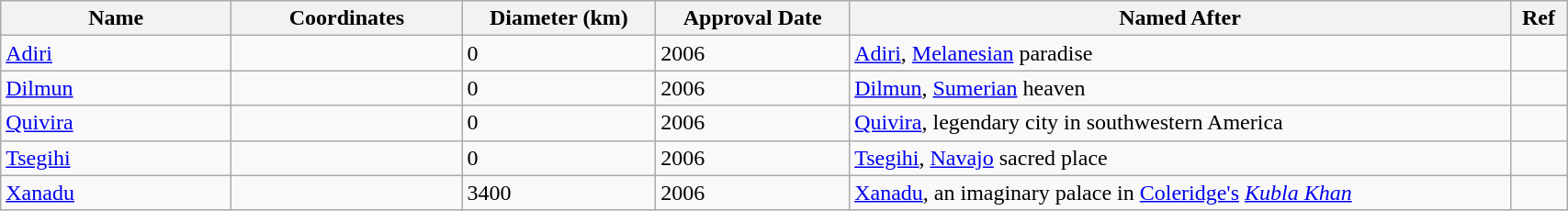<table class="wikitable" style="min-width: 90%;">
<tr>
<th style="width:10em">Name</th>
<th style="width:10em">Coordinates</th>
<th>Diameter (km)</th>
<th>Approval Date</th>
<th>Named After</th>
<th>Ref</th>
</tr>
<tr>
<td><a href='#'>Adiri</a></td>
<td></td>
<td>0</td>
<td>2006</td>
<td><a href='#'>Adiri</a>, <a href='#'>Melanesian</a> paradise</td>
<td></td>
</tr>
<tr>
<td><a href='#'>Dilmun</a></td>
<td></td>
<td>0</td>
<td>2006</td>
<td><a href='#'>Dilmun</a>, <a href='#'>Sumerian</a> heaven</td>
<td></td>
</tr>
<tr>
<td><a href='#'>Quivira</a></td>
<td></td>
<td>0</td>
<td>2006</td>
<td><a href='#'>Quivira</a>, legendary city in southwestern America</td>
<td></td>
</tr>
<tr>
<td><a href='#'>Tsegihi</a></td>
<td></td>
<td>0</td>
<td>2006</td>
<td><a href='#'>Tsegihi</a>, <a href='#'>Navajo</a> sacred place</td>
<td></td>
</tr>
<tr>
<td><a href='#'>Xanadu</a></td>
<td></td>
<td>3400</td>
<td>2006</td>
<td><a href='#'>Xanadu</a>, an imaginary palace in <a href='#'>Coleridge's</a> <em><a href='#'>Kubla Khan</a></em></td>
<td></td>
</tr>
</table>
